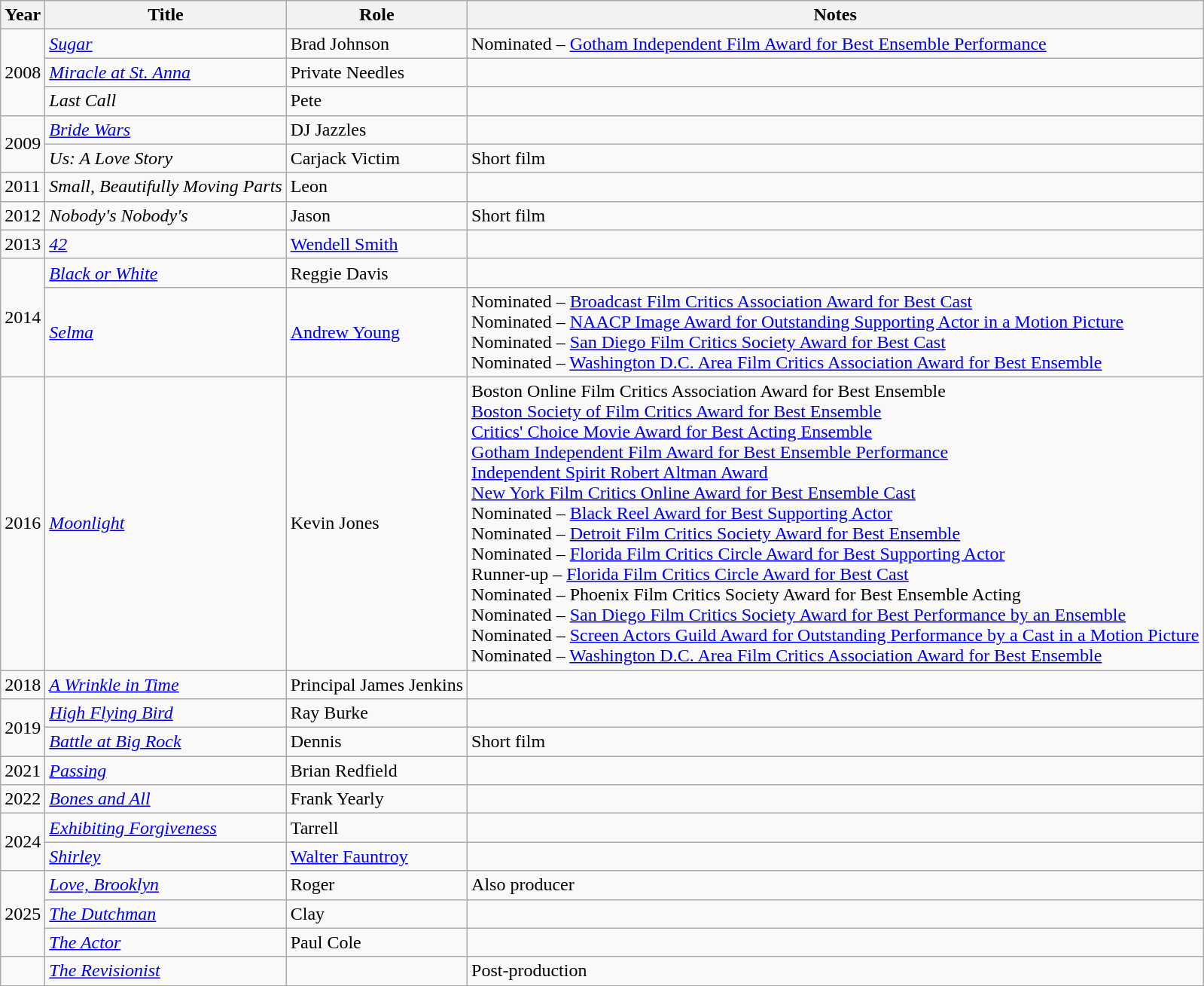<table class="wikitable sortable">
<tr>
<th>Year</th>
<th>Title</th>
<th>Role</th>
<th>Notes</th>
</tr>
<tr>
<td rowspan=3>2008</td>
<td><em><a href='#'>Sugar</a></em></td>
<td>Brad Johnson</td>
<td>Nominated – <a href='#'>Gotham Independent Film Award for Best Ensemble Performance</a></td>
</tr>
<tr>
<td><em><a href='#'>Miracle at St. Anna</a></em></td>
<td>Private Needles</td>
<td></td>
</tr>
<tr>
<td><em>Last Call</em></td>
<td>Pete</td>
<td></td>
</tr>
<tr>
<td rowspan=2>2009</td>
<td><em><a href='#'>Bride Wars</a></em></td>
<td>DJ Jazzles</td>
<td></td>
</tr>
<tr>
<td><em>Us: A Love Story</em></td>
<td>Carjack Victim</td>
<td>Short film</td>
</tr>
<tr>
<td>2011</td>
<td><em>Small, Beautifully Moving Parts</em></td>
<td>Leon</td>
<td></td>
</tr>
<tr>
<td>2012</td>
<td><em>Nobody's Nobody's</em></td>
<td>Jason</td>
<td>Short film</td>
</tr>
<tr>
<td>2013</td>
<td><em><a href='#'>42</a></em></td>
<td><a href='#'>Wendell Smith</a></td>
<td></td>
</tr>
<tr>
<td rowspan=2>2014</td>
<td><em><a href='#'>Black or White</a></em></td>
<td>Reggie Davis</td>
<td></td>
</tr>
<tr>
<td><em><a href='#'>Selma</a></em></td>
<td><a href='#'>Andrew Young</a></td>
<td>Nominated – <a href='#'>Broadcast Film Critics Association Award for Best Cast</a><br>Nominated – <a href='#'>NAACP Image Award for Outstanding Supporting Actor in a Motion Picture</a><br>Nominated – <a href='#'>San Diego Film Critics Society Award for Best Cast</a><br>Nominated – <a href='#'>Washington D.C. Area Film Critics Association Award for Best Ensemble</a></td>
</tr>
<tr>
<td>2016</td>
<td><em><a href='#'>Moonlight</a></em></td>
<td>Kevin Jones</td>
<td>Boston Online Film Critics Association Award for Best Ensemble<br><a href='#'>Boston Society of Film Critics Award for Best Ensemble</a><br><a href='#'>Critics' Choice Movie Award for Best Acting Ensemble</a><br><a href='#'>Gotham Independent Film Award for Best Ensemble Performance</a><br><a href='#'>Independent Spirit Robert Altman Award</a><br><a href='#'>New York Film Critics Online Award for Best Ensemble Cast</a><br>Nominated – <a href='#'>Black Reel Award for Best Supporting Actor</a><br>Nominated – <a href='#'>Detroit Film Critics Society Award for Best Ensemble</a><br>Nominated – <a href='#'>Florida Film Critics Circle Award for Best Supporting Actor</a><br>Runner-up – <a href='#'>Florida Film Critics Circle Award for Best Cast</a><br>Nominated – Phoenix Film Critics Society Award for Best Ensemble Acting<br>Nominated – <a href='#'>San Diego Film Critics Society Award for Best Performance by an Ensemble</a><br>Nominated – <a href='#'>Screen Actors Guild Award for Outstanding Performance by a Cast in a Motion Picture</a><br>Nominated – <a href='#'>Washington D.C. Area Film Critics Association Award for Best Ensemble</a></td>
</tr>
<tr>
<td>2018</td>
<td><em><a href='#'>A Wrinkle in Time</a></em></td>
<td>Principal James Jenkins</td>
<td></td>
</tr>
<tr>
<td rowspan=2>2019</td>
<td><em><a href='#'>High Flying Bird</a></em></td>
<td>Ray Burke</td>
<td></td>
</tr>
<tr>
<td><em><a href='#'>Battle at Big Rock</a></em></td>
<td>Dennis</td>
<td>Short film</td>
</tr>
<tr>
<td>2021</td>
<td><em><a href='#'>Passing</a></em></td>
<td>Brian Redfield</td>
<td></td>
</tr>
<tr>
<td>2022</td>
<td><em><a href='#'>Bones and All</a></em></td>
<td>Frank Yearly</td>
<td></td>
</tr>
<tr>
<td rowspan=2>2024</td>
<td><em><a href='#'>Exhibiting Forgiveness</a></em></td>
<td>Tarrell</td>
<td></td>
</tr>
<tr>
<td><em><a href='#'>Shirley</a></em></td>
<td><a href='#'>Walter Fauntroy</a></td>
<td></td>
</tr>
<tr>
<td rowspan="3">2025</td>
<td><em><a href='#'>Love, Brooklyn</a></em></td>
<td>Roger</td>
<td>Also producer</td>
</tr>
<tr>
<td><em><a href='#'>The Dutchman</a></em></td>
<td>Clay</td>
<td></td>
</tr>
<tr>
<td><em><a href='#'>The Actor</a></em></td>
<td>Paul Cole</td>
<td></td>
</tr>
<tr>
<td></td>
<td><em><a href='#'>The Revisionist</a></em></td>
<td></td>
<td>Post-production</td>
</tr>
</table>
